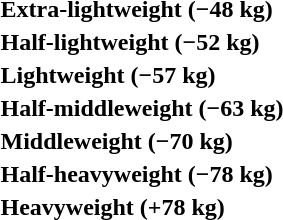<table>
<tr>
<th rowspan=2 style="text-align:left;">Extra-lightweight (−48 kg)</th>
<td rowspan=2></td>
<td rowspan=2></td>
<td></td>
</tr>
<tr>
<td></td>
</tr>
<tr>
<th rowspan=2 style="text-align:left;">Half-lightweight (−52 kg)</th>
<td rowspan=2></td>
<td rowspan=2></td>
<td></td>
</tr>
<tr>
<td></td>
</tr>
<tr>
<th rowspan=2 style="text-align:left;">Lightweight (−57 kg)</th>
<td rowspan=2></td>
<td rowspan=2></td>
<td></td>
</tr>
<tr>
<td></td>
</tr>
<tr>
<th rowspan=2 style="text-align:left;">Half-middleweight (−63 kg)</th>
<td rowspan=2></td>
<td rowspan=2></td>
<td></td>
</tr>
<tr>
<td></td>
</tr>
<tr>
<th rowspan=2 style="text-align:left;">Middleweight (−70 kg)</th>
<td rowspan=2></td>
<td rowspan=2></td>
<td></td>
</tr>
<tr>
<td></td>
</tr>
<tr>
<th rowspan=2 style="text-align:left;">Half-heavyweight (−78 kg)</th>
<td rowspan=2></td>
<td rowspan=2></td>
<td></td>
</tr>
<tr>
<td></td>
</tr>
<tr>
<th rowspan=2 style="text-align:left;">Heavyweight (+78 kg)</th>
<td rowspan=2></td>
<td rowspan=2></td>
<td></td>
</tr>
<tr>
<td></td>
</tr>
</table>
